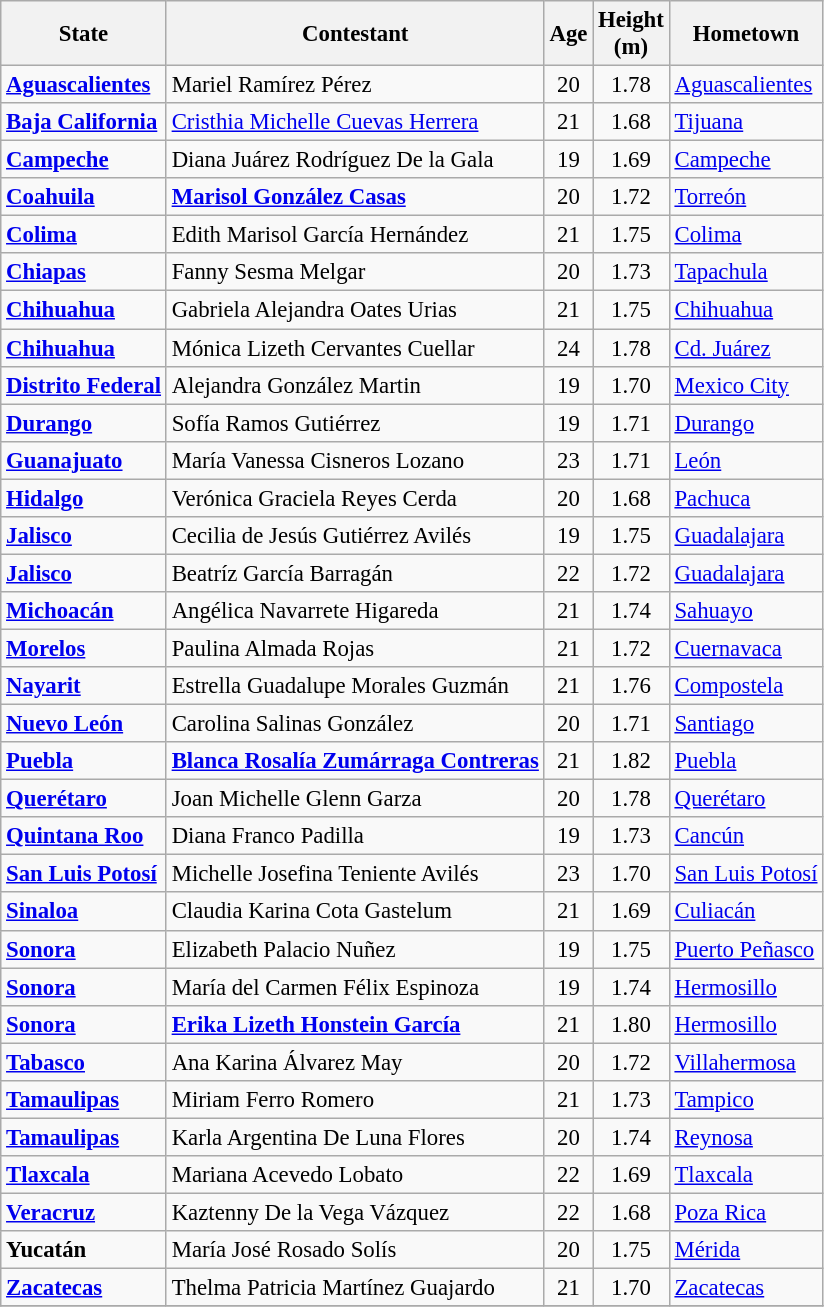<table class="wikitable sortable" style="font-size:95%;">
<tr>
<th>State</th>
<th>Contestant</th>
<th>Age</th>
<th>Height<br> (m)</th>
<th>Hometown</th>
</tr>
<tr>
<td><strong> <a href='#'>Aguascalientes</a></strong></td>
<td>Mariel Ramírez Pérez</td>
<td align="center">20</td>
<td align="center">1.78</td>
<td><a href='#'>Aguascalientes</a></td>
</tr>
<tr>
<td><strong> <a href='#'>Baja California</a></strong></td>
<td><a href='#'>Cristhia Michelle Cuevas Herrera</a></td>
<td align="center">21</td>
<td align="center">1.68</td>
<td><a href='#'>Tijuana</a></td>
</tr>
<tr>
<td><strong> <a href='#'>Campeche</a></strong></td>
<td>Diana Juárez Rodríguez De la Gala</td>
<td align="center">19</td>
<td align="center">1.69</td>
<td><a href='#'>Campeche</a></td>
</tr>
<tr>
<td><strong> <a href='#'>Coahuila</a></strong></td>
<td><strong><a href='#'>Marisol González Casas</a></strong></td>
<td align="center">20</td>
<td align="center">1.72</td>
<td><a href='#'>Torreón</a></td>
</tr>
<tr>
<td><strong> <a href='#'>Colima</a></strong></td>
<td>Edith Marisol García Hernández</td>
<td align="center">21</td>
<td align="center">1.75</td>
<td><a href='#'>Colima</a></td>
</tr>
<tr>
<td><strong> <a href='#'>Chiapas</a></strong></td>
<td>Fanny Sesma Melgar</td>
<td align="center">20</td>
<td align="center">1.73</td>
<td><a href='#'>Tapachula</a></td>
</tr>
<tr>
<td><strong> <a href='#'>Chihuahua</a></strong></td>
<td>Gabriela Alejandra Oates Urias</td>
<td align="center">21</td>
<td align="center">1.75</td>
<td><a href='#'>Chihuahua</a></td>
</tr>
<tr>
<td><strong> <a href='#'>Chihuahua</a></strong></td>
<td>Mónica Lizeth Cervantes Cuellar</td>
<td align="center">24</td>
<td align="center">1.78</td>
<td><a href='#'>Cd. Juárez</a></td>
</tr>
<tr>
<td><strong> <a href='#'>Distrito Federal</a></strong></td>
<td>Alejandra González Martin</td>
<td align="center">19</td>
<td align="center">1.70</td>
<td><a href='#'>Mexico City</a></td>
</tr>
<tr>
<td><strong> <a href='#'>Durango</a></strong></td>
<td>Sofía Ramos Gutiérrez</td>
<td align="center">19</td>
<td align="center">1.71</td>
<td><a href='#'>Durango</a></td>
</tr>
<tr>
<td><strong> <a href='#'>Guanajuato</a></strong></td>
<td>María Vanessa Cisneros Lozano</td>
<td align="center">23</td>
<td align="center">1.71</td>
<td><a href='#'>León</a></td>
</tr>
<tr>
<td><strong> <a href='#'>Hidalgo</a></strong></td>
<td>Verónica Graciela Reyes Cerda</td>
<td align="center">20</td>
<td align="center">1.68</td>
<td><a href='#'>Pachuca</a></td>
</tr>
<tr>
<td><strong> <a href='#'>Jalisco</a></strong></td>
<td>Cecilia de Jesús Gutiérrez Avilés</td>
<td align="center">19</td>
<td align="center">1.75</td>
<td><a href='#'>Guadalajara</a></td>
</tr>
<tr>
<td><strong> <a href='#'>Jalisco</a></strong></td>
<td>Beatríz García Barragán</td>
<td align="center">22</td>
<td align="center">1.72</td>
<td><a href='#'>Guadalajara</a></td>
</tr>
<tr>
<td><strong> <a href='#'>Michoacán</a></strong></td>
<td>Angélica Navarrete Higareda</td>
<td align="center">21</td>
<td align="center">1.74</td>
<td><a href='#'>Sahuayo</a></td>
</tr>
<tr>
<td><strong> <a href='#'>Morelos</a></strong></td>
<td>Paulina Almada Rojas</td>
<td align="center">21</td>
<td align="center">1.72</td>
<td><a href='#'>Cuernavaca</a></td>
</tr>
<tr>
<td><strong> <a href='#'>Nayarit</a></strong></td>
<td>Estrella Guadalupe Morales Guzmán</td>
<td align="center">21</td>
<td align="center">1.76</td>
<td><a href='#'>Compostela</a></td>
</tr>
<tr>
<td><strong> <a href='#'>Nuevo León</a></strong></td>
<td>Carolina Salinas González</td>
<td align="center">20</td>
<td align="center">1.71</td>
<td><a href='#'>Santiago</a></td>
</tr>
<tr>
<td><strong> <a href='#'>Puebla</a></strong></td>
<td><strong><a href='#'>Blanca Rosalía Zumárraga Contreras</a></strong></td>
<td align="center">21</td>
<td align="center">1.82</td>
<td><a href='#'>Puebla</a></td>
</tr>
<tr>
<td><strong> <a href='#'>Querétaro</a></strong></td>
<td>Joan Michelle Glenn Garza</td>
<td align="center">20</td>
<td align="center">1.78</td>
<td><a href='#'>Querétaro</a></td>
</tr>
<tr>
<td><strong> <a href='#'>Quintana Roo</a></strong></td>
<td>Diana Franco Padilla</td>
<td align="center">19</td>
<td align="center">1.73</td>
<td><a href='#'>Cancún</a></td>
</tr>
<tr>
<td><strong> <a href='#'>San Luis Potosí</a></strong></td>
<td>Michelle Josefina Teniente Avilés</td>
<td align="center">23</td>
<td align="center">1.70</td>
<td><a href='#'>San Luis Potosí</a></td>
</tr>
<tr>
<td><strong> <a href='#'>Sinaloa</a></strong></td>
<td>Claudia Karina Cota Gastelum</td>
<td align="center">21</td>
<td align="center">1.69</td>
<td><a href='#'>Culiacán</a></td>
</tr>
<tr>
<td><strong> <a href='#'>Sonora</a></strong></td>
<td>Elizabeth Palacio Nuñez</td>
<td align="center">19</td>
<td align="center">1.75</td>
<td><a href='#'>Puerto Peñasco</a></td>
</tr>
<tr>
<td><strong> <a href='#'>Sonora</a></strong></td>
<td>María del Carmen Félix Espinoza</td>
<td align="center">19</td>
<td align="center">1.74</td>
<td><a href='#'>Hermosillo</a></td>
</tr>
<tr>
<td><strong> <a href='#'>Sonora</a></strong></td>
<td><strong><a href='#'>Erika Lizeth Honstein García</a></strong></td>
<td align="center">21</td>
<td align="center">1.80</td>
<td><a href='#'>Hermosillo</a></td>
</tr>
<tr>
<td><strong> <a href='#'>Tabasco</a></strong></td>
<td>Ana Karina Álvarez May</td>
<td align="center">20</td>
<td align="center">1.72</td>
<td><a href='#'>Villahermosa</a></td>
</tr>
<tr>
<td><strong> <a href='#'>Tamaulipas</a></strong></td>
<td>Miriam Ferro Romero</td>
<td align="center">21</td>
<td align="center">1.73</td>
<td><a href='#'>Tampico</a></td>
</tr>
<tr>
<td><strong> <a href='#'>Tamaulipas</a></strong></td>
<td>Karla Argentina De Luna Flores</td>
<td align="center">20</td>
<td align="center">1.74</td>
<td><a href='#'>Reynosa</a></td>
</tr>
<tr>
<td><strong> <a href='#'>Tlaxcala</a></strong></td>
<td>Mariana Acevedo Lobato</td>
<td align="center">22</td>
<td align="center">1.69</td>
<td><a href='#'>Tlaxcala</a></td>
</tr>
<tr>
<td><strong> <a href='#'>Veracruz</a></strong></td>
<td>Kaztenny De la Vega Vázquez</td>
<td align="center">22</td>
<td align="center">1.68</td>
<td><a href='#'>Poza Rica</a></td>
</tr>
<tr>
<td><strong> Yucatán</strong></td>
<td>María José Rosado Solís</td>
<td align="center">20</td>
<td align="center">1.75</td>
<td><a href='#'>Mérida</a></td>
</tr>
<tr>
<td><strong> <a href='#'>Zacatecas</a></strong></td>
<td>Thelma Patricia Martínez Guajardo</td>
<td align="center">21</td>
<td align="center">1.70</td>
<td><a href='#'>Zacatecas</a></td>
</tr>
<tr>
</tr>
</table>
